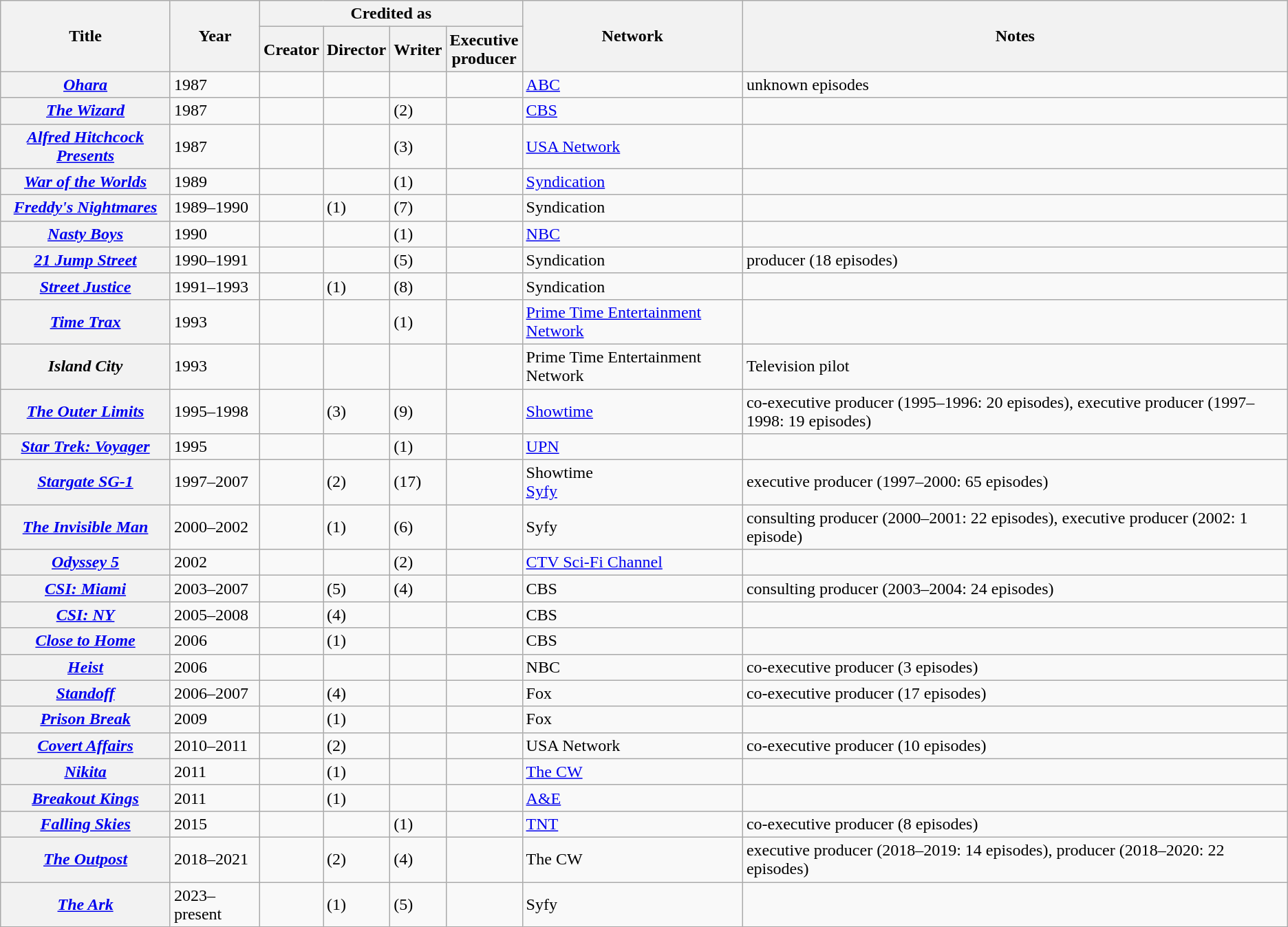<table class="wikitable plainrowheaders sortable">
<tr>
<th rowspan=2 scope=col>Title</th>
<th rowspan=2 scope=col>Year</th>
<th colspan=4 scope=col>Credited as</th>
<th rowspan=2 scope=col>Network</th>
<th rowspan=2 scope=col class=unsortable>Notes</th>
</tr>
<tr>
<th>Creator</th>
<th>Director</th>
<th>Writer</th>
<th>Executive<br>producer</th>
</tr>
<tr>
<th scope=row><em><a href='#'>Ohara</a></em></th>
<td>1987</td>
<td></td>
<td></td>
<td></td>
<td></td>
<td><a href='#'>ABC</a></td>
<td>unknown episodes</td>
</tr>
<tr>
<th scope=row><em><a href='#'>The Wizard</a></em></th>
<td>1987</td>
<td></td>
<td></td>
<td> (2)</td>
<td></td>
<td><a href='#'>CBS</a></td>
<td></td>
</tr>
<tr>
<th scope=row><em><a href='#'>Alfred Hitchcock Presents</a></em></th>
<td>1987</td>
<td></td>
<td></td>
<td> (3)</td>
<td></td>
<td><a href='#'>USA Network</a></td>
<td></td>
</tr>
<tr>
<th scope=row><em><a href='#'>War of the Worlds</a></em></th>
<td>1989</td>
<td></td>
<td></td>
<td> (1)</td>
<td></td>
<td><a href='#'>Syndication</a></td>
<td></td>
</tr>
<tr>
<th scope=row><em><a href='#'>Freddy's Nightmares</a></em></th>
<td>1989–1990</td>
<td></td>
<td> (1)</td>
<td> (7)</td>
<td></td>
<td>Syndication</td>
<td></td>
</tr>
<tr>
<th scope=row><em><a href='#'>Nasty Boys</a></em></th>
<td>1990</td>
<td></td>
<td></td>
<td> (1)</td>
<td></td>
<td><a href='#'>NBC</a></td>
<td></td>
</tr>
<tr>
<th scope=row><em><a href='#'>21 Jump Street</a></em></th>
<td>1990–1991</td>
<td></td>
<td></td>
<td> (5)</td>
<td></td>
<td>Syndication</td>
<td>producer (18 episodes)</td>
</tr>
<tr>
<th scope=row><em><a href='#'>Street Justice</a></em></th>
<td>1991–1993</td>
<td></td>
<td> (1)</td>
<td> (8)</td>
<td></td>
<td>Syndication</td>
<td></td>
</tr>
<tr>
<th scope=row><em><a href='#'>Time Trax</a></em></th>
<td>1993</td>
<td></td>
<td></td>
<td> (1)</td>
<td></td>
<td><a href='#'>Prime Time Entertainment Network</a></td>
<td></td>
</tr>
<tr>
<th scope=row><em>Island City</em></th>
<td>1993</td>
<td></td>
<td></td>
<td></td>
<td></td>
<td>Prime Time Entertainment Network</td>
<td>Television pilot</td>
</tr>
<tr>
<th scope=row><em><a href='#'>The Outer Limits</a></em></th>
<td>1995–1998</td>
<td></td>
<td> (3)</td>
<td> (9)</td>
<td></td>
<td><a href='#'>Showtime</a></td>
<td>co-executive producer (1995–1996: 20 episodes), executive producer (1997–1998: 19 episodes)</td>
</tr>
<tr>
<th scope=row><em><a href='#'>Star Trek: Voyager</a></em></th>
<td>1995</td>
<td></td>
<td></td>
<td> (1)</td>
<td></td>
<td><a href='#'>UPN</a></td>
<td></td>
</tr>
<tr>
<th scope=row><em><a href='#'>Stargate SG-1</a></em></th>
<td>1997–2007</td>
<td></td>
<td> (2)</td>
<td> (17)</td>
<td></td>
<td>Showtime<br><a href='#'>Syfy</a></td>
<td>executive producer (1997–2000: 65 episodes)</td>
</tr>
<tr>
<th scope=row><em><a href='#'>The Invisible Man</a></em></th>
<td>2000–2002</td>
<td></td>
<td> (1)</td>
<td> (6)</td>
<td></td>
<td>Syfy</td>
<td>consulting producer (2000–2001: 22 episodes), executive producer (2002: 1 episode)</td>
</tr>
<tr>
<th scope=row><em><a href='#'>Odyssey 5</a></em></th>
<td>2002</td>
<td></td>
<td></td>
<td> (2)</td>
<td></td>
<td><a href='#'>CTV Sci-Fi Channel</a></td>
<td></td>
</tr>
<tr>
<th scope=row><em><a href='#'>CSI: Miami</a></em></th>
<td>2003–2007</td>
<td></td>
<td> (5)</td>
<td> (4)</td>
<td></td>
<td>CBS</td>
<td>consulting producer (2003–2004: 24 episodes)</td>
</tr>
<tr>
<th scope=row><em><a href='#'>CSI: NY</a></em></th>
<td>2005–2008</td>
<td></td>
<td> (4)</td>
<td></td>
<td></td>
<td>CBS</td>
<td></td>
</tr>
<tr>
<th scope=row><em><a href='#'>Close to Home</a></em></th>
<td>2006</td>
<td></td>
<td> (1)</td>
<td></td>
<td></td>
<td>CBS</td>
<td></td>
</tr>
<tr>
<th scope=row><em><a href='#'>Heist</a></em></th>
<td>2006</td>
<td></td>
<td></td>
<td></td>
<td></td>
<td>NBC</td>
<td>co-executive producer (3 episodes)</td>
</tr>
<tr>
<th scope=row><em><a href='#'>Standoff</a></em></th>
<td>2006–2007</td>
<td></td>
<td> (4)</td>
<td></td>
<td></td>
<td>Fox</td>
<td>co-executive producer (17 episodes)</td>
</tr>
<tr>
<th scope=row><em><a href='#'>Prison Break</a></em></th>
<td>2009</td>
<td></td>
<td> (1)</td>
<td></td>
<td></td>
<td>Fox</td>
<td></td>
</tr>
<tr>
<th scope=row><em><a href='#'>Covert Affairs</a></em></th>
<td>2010–2011</td>
<td></td>
<td> (2)</td>
<td></td>
<td></td>
<td>USA Network</td>
<td>co-executive producer (10 episodes)</td>
</tr>
<tr>
<th scope=row><em><a href='#'>Nikita</a></em></th>
<td>2011</td>
<td></td>
<td> (1)</td>
<td></td>
<td></td>
<td><a href='#'>The CW</a></td>
<td></td>
</tr>
<tr>
<th scope=row><em><a href='#'>Breakout Kings</a></em></th>
<td>2011</td>
<td></td>
<td> (1)</td>
<td></td>
<td></td>
<td><a href='#'>A&E</a></td>
<td></td>
</tr>
<tr>
<th scope=row><em><a href='#'>Falling Skies</a></em></th>
<td>2015</td>
<td></td>
<td></td>
<td> (1)</td>
<td></td>
<td><a href='#'>TNT</a></td>
<td>co-executive producer (8 episodes)</td>
</tr>
<tr>
<th scope=row><em><a href='#'>The Outpost</a></em></th>
<td>2018–2021</td>
<td></td>
<td> (2)</td>
<td> (4)</td>
<td></td>
<td>The CW</td>
<td>executive producer (2018–2019: 14 episodes), producer (2018–2020: 22 episodes)</td>
</tr>
<tr>
<th scope=row><em><a href='#'>The Ark</a></em></th>
<td>2023–present</td>
<td></td>
<td> (1)</td>
<td> (5)</td>
<td></td>
<td>Syfy</td>
<td></td>
</tr>
</table>
